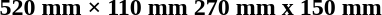<table>
<tr>
<th>520 mm × 110 mm</th>
<th>270 mm x 150 mm</th>
</tr>
<tr>
<td><br></td>
<td><br></td>
</tr>
</table>
